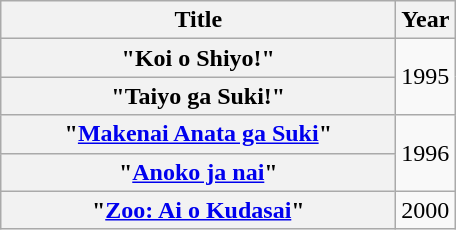<table class="wikitable plainrowheaders" style="text-align:center;">
<tr>
<th scope="col" style="width: 16em;" rowspan="1">Title</th>
<th scope="col" style="width: 2em;" rowspan="1">Year</th>
</tr>
<tr>
<th scope="row">"Koi o Shiyo!"</th>
<td rowspan="2">1995</td>
</tr>
<tr>
<th scope="row">"Taiyo ga Suki!"</th>
</tr>
<tr>
<th scope="row">"<a href='#'>Makenai Anata ga Suki</a>"</th>
<td rowspan="2">1996</td>
</tr>
<tr>
<th scope="row">"<a href='#'>Anoko ja nai</a>"</th>
</tr>
<tr>
<th scope="row">"<a href='#'>Zoo: Ai o Kudasai</a>"</th>
<td rowspan="1">2000</td>
</tr>
</table>
